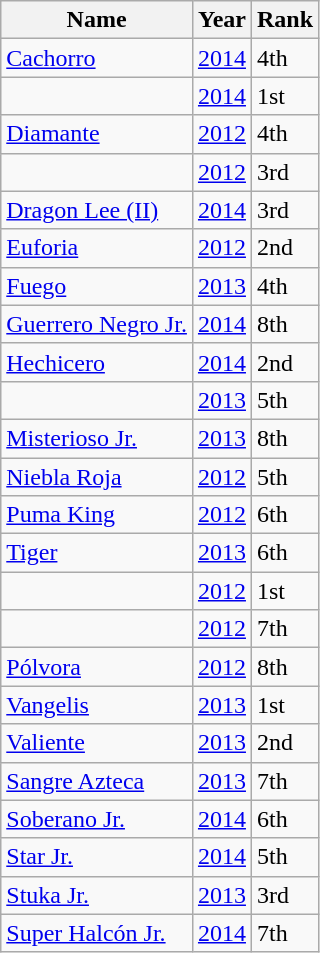<table class="wikitable">
<tr>
<th>Name</th>
<th>Year</th>
<th>Rank</th>
</tr>
<tr>
<td><a href='#'>Cachorro</a></td>
<td><a href='#'>2014</a></td>
<td>4th</td>
</tr>
<tr>
<td></td>
<td><a href='#'>2014</a></td>
<td>1st</td>
</tr>
<tr>
<td><a href='#'>Diamante</a></td>
<td><a href='#'>2012</a></td>
<td>4th</td>
</tr>
<tr>
<td></td>
<td><a href='#'>2012</a></td>
<td>3rd</td>
</tr>
<tr>
<td><a href='#'>Dragon Lee (II)</a></td>
<td><a href='#'>2014</a></td>
<td>3rd</td>
</tr>
<tr>
<td><a href='#'>Euforia</a></td>
<td><a href='#'>2012</a></td>
<td>2nd</td>
</tr>
<tr>
<td><a href='#'>Fuego</a></td>
<td><a href='#'>2013</a></td>
<td>4th</td>
</tr>
<tr>
<td><a href='#'>Guerrero Negro Jr.</a></td>
<td><a href='#'>2014</a></td>
<td>8th</td>
</tr>
<tr>
<td><a href='#'>Hechicero</a></td>
<td><a href='#'>2014</a></td>
<td>2nd</td>
</tr>
<tr>
<td></td>
<td><a href='#'>2013</a></td>
<td>5th</td>
</tr>
<tr>
<td><a href='#'>Misterioso Jr.</a></td>
<td><a href='#'>2013</a></td>
<td>8th</td>
</tr>
<tr>
<td><a href='#'>Niebla Roja</a></td>
<td><a href='#'>2012</a></td>
<td>5th</td>
</tr>
<tr>
<td><a href='#'>Puma King</a></td>
<td><a href='#'>2012</a></td>
<td>6th</td>
</tr>
<tr>
<td><a href='#'>Tiger</a></td>
<td><a href='#'>2013</a></td>
<td>6th</td>
</tr>
<tr>
<td></td>
<td><a href='#'>2012</a></td>
<td>1st</td>
</tr>
<tr>
<td></td>
<td><a href='#'>2012</a></td>
<td>7th</td>
</tr>
<tr>
<td><a href='#'>Pólvora</a></td>
<td><a href='#'>2012</a></td>
<td>8th</td>
</tr>
<tr>
<td><a href='#'>Vangelis</a></td>
<td><a href='#'>2013</a></td>
<td>1st</td>
</tr>
<tr>
<td><a href='#'>Valiente</a></td>
<td><a href='#'>2013</a></td>
<td>2nd</td>
</tr>
<tr>
<td><a href='#'>Sangre Azteca</a></td>
<td><a href='#'>2013</a></td>
<td>7th</td>
</tr>
<tr>
<td><a href='#'>Soberano Jr.</a></td>
<td><a href='#'>2014</a></td>
<td>6th</td>
</tr>
<tr>
<td><a href='#'>Star Jr.</a></td>
<td><a href='#'>2014</a></td>
<td>5th</td>
</tr>
<tr>
<td><a href='#'>Stuka Jr.</a></td>
<td><a href='#'>2013</a></td>
<td>3rd</td>
</tr>
<tr>
<td><a href='#'>Super Halcón Jr.</a></td>
<td><a href='#'>2014</a></td>
<td>7th</td>
</tr>
</table>
